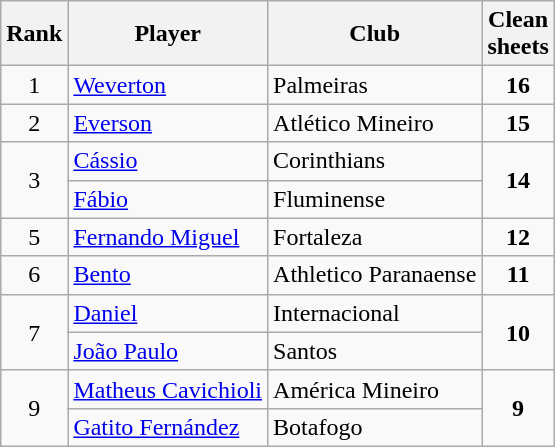<table class="wikitable" style="text-align:center">
<tr>
<th>Rank</th>
<th>Player</th>
<th>Club</th>
<th>Clean<br>sheets</th>
</tr>
<tr>
<td>1</td>
<td align="left"> <a href='#'>Weverton</a></td>
<td align="left">Palmeiras</td>
<td><strong>16</strong></td>
</tr>
<tr>
<td>2</td>
<td align="left"> <a href='#'>Everson</a></td>
<td align="left">Atlético Mineiro</td>
<td><strong>15</strong></td>
</tr>
<tr>
<td rowspan="2">3</td>
<td align="left"> <a href='#'>Cássio</a></td>
<td align="left">Corinthians</td>
<td rowspan="2"><strong>14</strong></td>
</tr>
<tr>
<td align="left"> <a href='#'>Fábio</a></td>
<td align="left">Fluminense</td>
</tr>
<tr>
<td>5</td>
<td align="left"> <a href='#'>Fernando Miguel</a></td>
<td align="left">Fortaleza</td>
<td><strong>12</strong></td>
</tr>
<tr>
<td>6</td>
<td align="left"> <a href='#'>Bento</a></td>
<td align="left">Athletico Paranaense</td>
<td><strong>11</strong></td>
</tr>
<tr>
<td rowspan="2">7</td>
<td align="left"> <a href='#'>Daniel</a></td>
<td align="left">Internacional</td>
<td rowspan="2"><strong>10</strong></td>
</tr>
<tr>
<td align="left"> <a href='#'>João Paulo</a></td>
<td align="left">Santos</td>
</tr>
<tr>
<td rowspan="2">9</td>
<td align="left"> <a href='#'>Matheus Cavichioli</a></td>
<td align="left">América Mineiro</td>
<td rowspan="2"><strong>9</strong></td>
</tr>
<tr>
<td align="left"> <a href='#'>Gatito Fernández</a></td>
<td align="left">Botafogo</td>
</tr>
</table>
